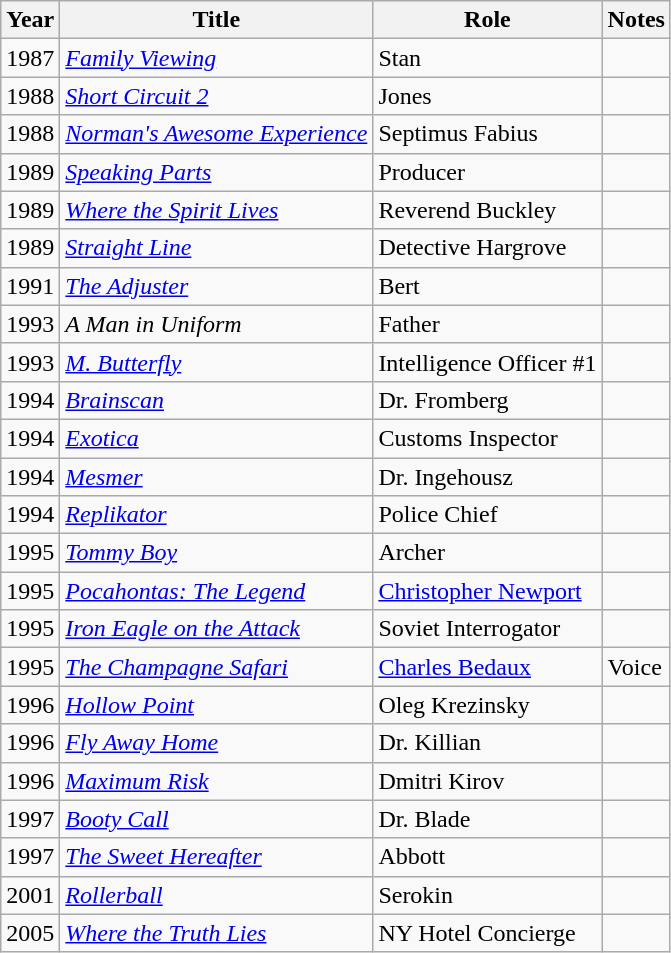<table class="wikitable sortable">
<tr>
<th>Year</th>
<th>Title</th>
<th>Role</th>
<th class="unsortable">Notes</th>
</tr>
<tr>
<td>1987</td>
<td><em><a href='#'>Family Viewing</a></em></td>
<td>Stan</td>
<td></td>
</tr>
<tr>
<td>1988</td>
<td><em><a href='#'>Short Circuit 2</a></em></td>
<td>Jones</td>
<td></td>
</tr>
<tr>
<td>1988</td>
<td><em><a href='#'>Norman's Awesome Experience</a></em></td>
<td>Septimus Fabius</td>
<td></td>
</tr>
<tr>
<td>1989</td>
<td><em><a href='#'>Speaking Parts</a></em></td>
<td>Producer</td>
<td></td>
</tr>
<tr>
<td>1989</td>
<td><em><a href='#'>Where the Spirit Lives</a></em></td>
<td>Reverend Buckley</td>
<td></td>
</tr>
<tr>
<td>1989</td>
<td><a href='#'><em>Straight Line</em></a></td>
<td>Detective Hargrove</td>
<td></td>
</tr>
<tr>
<td>1991</td>
<td data-sort-value="Adjuster, The"><em><a href='#'>The Adjuster</a></em></td>
<td>Bert</td>
<td></td>
</tr>
<tr>
<td>1993</td>
<td data-sort-value="Man in Uniform, A"><em>A Man in Uniform</em></td>
<td>Father</td>
<td></td>
</tr>
<tr>
<td>1993</td>
<td><a href='#'><em>M. Butterfly</em></a></td>
<td>Intelligence Officer #1</td>
<td></td>
</tr>
<tr>
<td>1994</td>
<td><em><a href='#'>Brainscan</a></em></td>
<td>Dr. Fromberg</td>
<td></td>
</tr>
<tr>
<td>1994</td>
<td><a href='#'><em>Exotica</em></a></td>
<td>Customs Inspector</td>
<td></td>
</tr>
<tr>
<td>1994</td>
<td><a href='#'><em>Mesmer</em></a></td>
<td>Dr. Ingehousz</td>
<td></td>
</tr>
<tr>
<td>1994</td>
<td><em><a href='#'>Replikator</a></em></td>
<td>Police Chief</td>
<td></td>
</tr>
<tr>
<td>1995</td>
<td><em><a href='#'>Tommy Boy</a></em></td>
<td>Archer</td>
<td></td>
</tr>
<tr>
<td>1995</td>
<td><em><a href='#'>Pocahontas: The Legend</a></em></td>
<td><a href='#'>Christopher Newport</a></td>
<td></td>
</tr>
<tr>
<td>1995</td>
<td><em><a href='#'>Iron Eagle on the Attack</a></em></td>
<td>Soviet Interrogator</td>
<td></td>
</tr>
<tr>
<td>1995</td>
<td data-sort-value="Champagne Safari, The"><em><a href='#'>The Champagne Safari</a></em></td>
<td><a href='#'>Charles Bedaux</a></td>
<td>Voice</td>
</tr>
<tr>
<td>1996</td>
<td><em><a href='#'>Hollow Point</a></em></td>
<td>Oleg Krezinsky</td>
<td></td>
</tr>
<tr>
<td>1996</td>
<td><em><a href='#'>Fly Away Home</a></em></td>
<td>Dr. Killian</td>
<td></td>
</tr>
<tr>
<td>1996</td>
<td><em><a href='#'>Maximum Risk</a></em></td>
<td>Dmitri Kirov</td>
<td></td>
</tr>
<tr>
<td>1997</td>
<td><em><a href='#'>Booty Call</a></em></td>
<td>Dr. Blade</td>
<td></td>
</tr>
<tr>
<td>1997</td>
<td data-sort-value="Sweet Hereafter, The"><a href='#'><em>The Sweet Hereafter</em></a></td>
<td>Abbott</td>
<td></td>
</tr>
<tr>
<td>2001</td>
<td><a href='#'><em>Rollerball</em></a></td>
<td>Serokin</td>
<td></td>
</tr>
<tr>
<td>2005</td>
<td><em><a href='#'>Where the Truth Lies</a></em></td>
<td>NY Hotel Concierge</td>
<td></td>
</tr>
</table>
